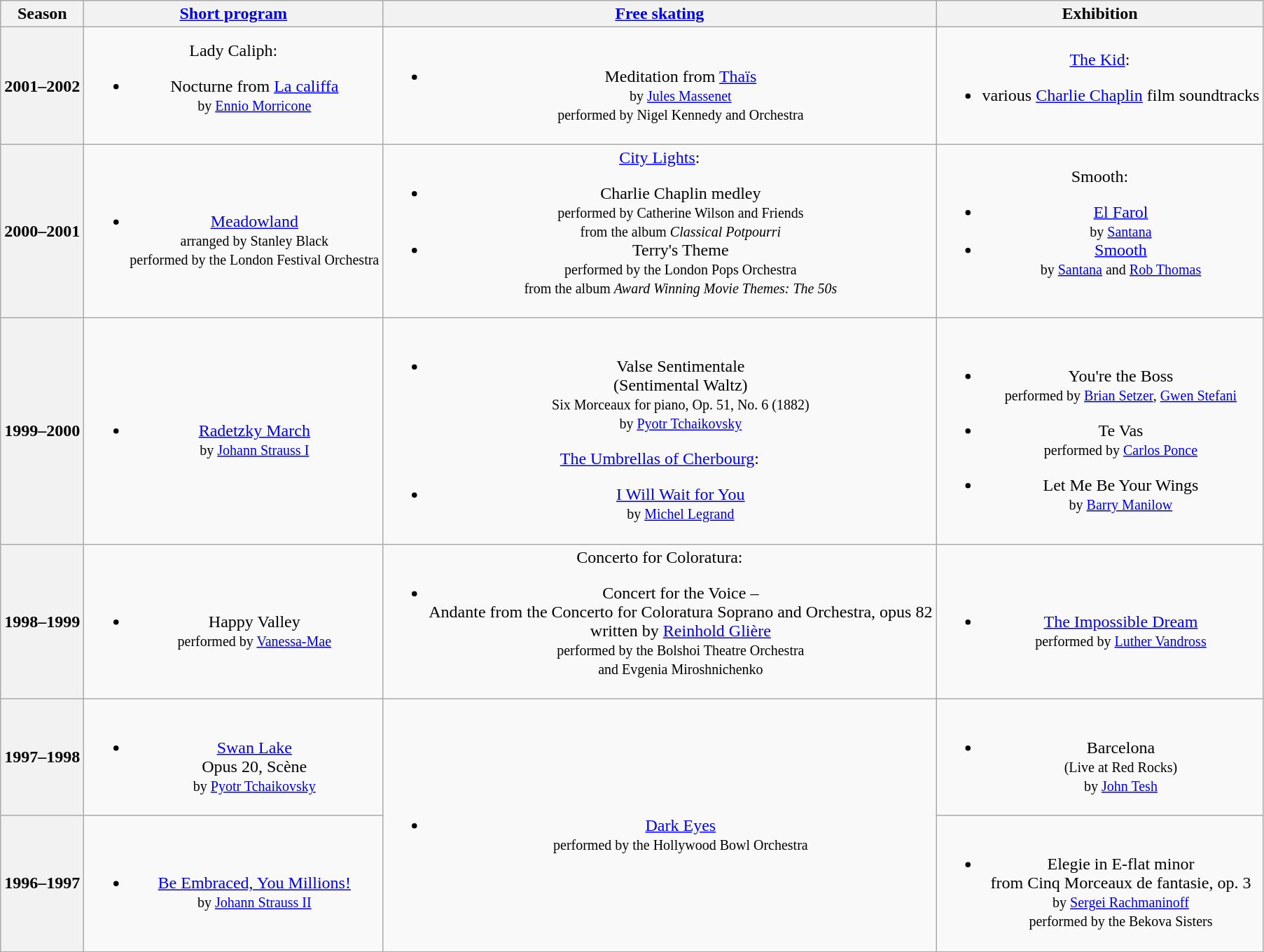<table class="wikitable" style="text-align:center">
<tr>
<th>Season</th>
<th><a href='#'>Short program</a></th>
<th><a href='#'>Free skating</a></th>
<th>Exhibition</th>
</tr>
<tr>
<th>2001–2002 <br> </th>
<td>Lady Caliph:<br><ul><li>Nocturne from <a href='#'>La califfa</a> <br><small> by <a href='#'>Ennio Morricone</a> </small></li></ul></td>
<td><br><ul><li>Meditation from <a href='#'>Thaïs</a> <br><small> by <a href='#'>Jules Massenet</a> <br> performed by Nigel Kennedy and Orchestra</small></li></ul></td>
<td><a href='#'>The Kid</a>:<br><ul><li>various <a href='#'>Charlie Chaplin</a> film soundtracks</li></ul></td>
</tr>
<tr>
<th>2000–2001 <br> </th>
<td><br><ul><li><a href='#'>Meadowland</a> <br><small> arranged by Stanley Black <br> performed by the London Festival Orchestra </small></li></ul></td>
<td><a href='#'>City Lights</a>:<br><ul><li>Charlie Chaplin medley <br><small> performed by Catherine Wilson and Friends <br> from the album <em>Classical Potpourri</em></small></li><li>Terry's Theme <br><small> performed by the London Pops Orchestra <br> from the album <em>Award Winning Movie Themes: The 50s</em> </small></li></ul></td>
<td>Smooth:<br><ul><li><a href='#'>El Farol</a> <br><small> by <a href='#'>Santana</a> </small></li><li><a href='#'>Smooth</a> <br><small> by <a href='#'>Santana</a> and <a href='#'>Rob Thomas</a> </small></li></ul></td>
</tr>
<tr>
<th>1999–2000</th>
<td><br><ul><li><a href='#'>Radetzky March</a> <br><small> by <a href='#'>Johann Strauss I</a> </small></li></ul></td>
<td><br><ul><li>Valse Sentimentale <br> (Sentimental Waltz) <br><small> Six Morceaux for piano, Op. 51, No. 6 (1882) <br> by <a href='#'>Pyotr Tchaikovsky</a> </small></li></ul><a href='#'>The Umbrellas of Cherbourg</a>:<ul><li><a href='#'>I Will Wait for You</a> <br><small> by <a href='#'>Michel Legrand</a> </small></li></ul></td>
<td><br><ul><li>You're the Boss <br><small> performed by <a href='#'>Brian Setzer</a>, <a href='#'>Gwen Stefani</a> </small></li></ul><ul><li>Te Vas <br> <small> performed by <a href='#'>Carlos Ponce</a> </small></li></ul><ul><li>Let Me Be Your Wings <br><small> by <a href='#'>Barry Manilow</a> </small></li></ul></td>
</tr>
<tr>
<th>1998–1999</th>
<td><br><ul><li>Happy Valley <br><small> performed by <a href='#'>Vanessa-Mae</a> </small></li></ul></td>
<td>Concerto for Coloratura:<br><ul><li>Concert for the Voice – <br> Andante from the Concerto for Coloratura Soprano and Orchestra, opus 82 <br> written by <a href='#'>Reinhold Glière</a> <br><small> performed by the Bolshoi Theatre Orchestra <br> and Evgenia Miroshnichenko </small></li></ul></td>
<td><br><ul><li><a href='#'>The Impossible Dream</a> <br><small> performed by <a href='#'>Luther Vandross</a> </small></li></ul></td>
</tr>
<tr>
<th>1997–1998</th>
<td><br><ul><li><a href='#'>Swan Lake</a> <br>Opus 20, Scène <br><small> by <a href='#'>Pyotr Tchaikovsky</a> </small></li></ul></td>
<td rowspan=2><br><ul><li><a href='#'>Dark Eyes</a> <br><small> performed by the Hollywood Bowl Orchestra </small></li></ul></td>
<td><br><ul><li>Barcelona <br><small> (Live at Red Rocks) <br> by <a href='#'>John Tesh</a></small></li></ul></td>
</tr>
<tr>
<th>1996–1997</th>
<td><br><ul><li><a href='#'>Be Embraced, You Millions!</a> <br><small> by <a href='#'>Johann Strauss II</a> </small></li></ul></td>
<td><br><ul><li>Elegie in E-flat minor <br> from Cinq Morceaux de fantasie, op. 3 <br><small> by <a href='#'>Sergei Rachmaninoff</a> <br> performed by the Bekova Sisters </small></li></ul></td>
</tr>
</table>
